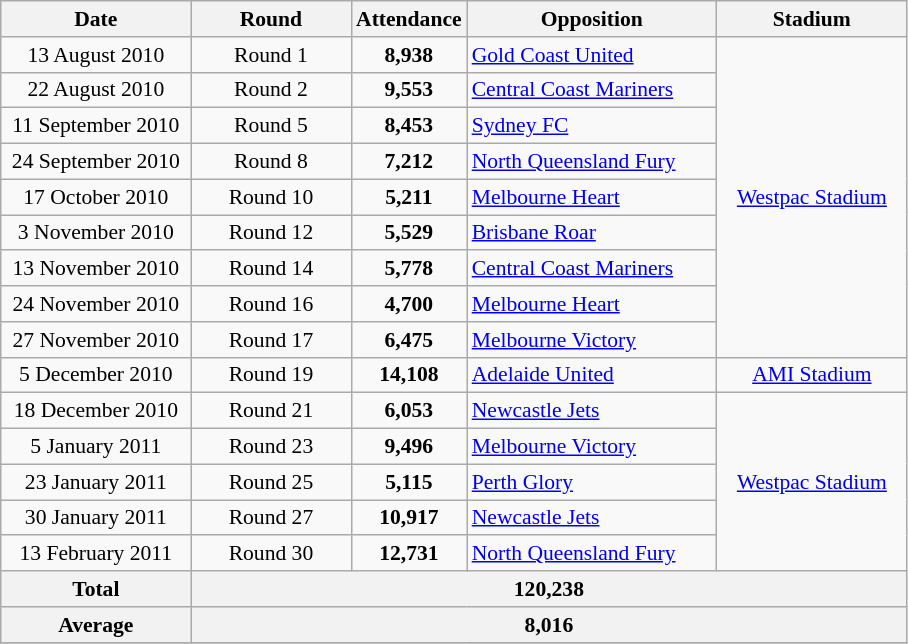<table class="wikitable" style="text-align: center; font-size:90%">
<tr>
<th width=120>Date</th>
<th width=100>Round</th>
<th width=70>Attendance</th>
<th width=160>Opposition</th>
<th width=120>Stadium</th>
</tr>
<tr>
<td>13 August 2010</td>
<td>Round 1</td>
<td><strong>8,938</strong></td>
<td align=left> <a href='#'>Gold Coast United</a></td>
<td rowspan=9><a href='#'>Westpac Stadium</a></td>
</tr>
<tr>
<td>22 August 2010</td>
<td>Round 2</td>
<td><strong>9,553</strong></td>
<td align=left> <a href='#'>Central Coast Mariners</a></td>
</tr>
<tr>
<td>11 September 2010</td>
<td>Round 5</td>
<td><strong>8,453</strong></td>
<td align=left> <a href='#'>Sydney FC</a></td>
</tr>
<tr>
<td>24 September 2010</td>
<td>Round 8</td>
<td><strong>7,212</strong></td>
<td align=left> <a href='#'>North Queensland Fury</a></td>
</tr>
<tr>
<td>17 October 2010</td>
<td>Round 10</td>
<td><strong>5,211</strong></td>
<td align=left> <a href='#'>Melbourne Heart</a></td>
</tr>
<tr>
<td>3 November 2010</td>
<td>Round 12</td>
<td><strong>5,529</strong></td>
<td align=left> <a href='#'>Brisbane Roar</a></td>
</tr>
<tr>
<td>13 November 2010</td>
<td>Round 14</td>
<td><strong>5,778</strong></td>
<td align=left> <a href='#'>Central Coast Mariners</a></td>
</tr>
<tr>
<td>24 November 2010</td>
<td>Round 16</td>
<td><strong>4,700</strong></td>
<td align=left> <a href='#'>Melbourne Heart</a></td>
</tr>
<tr>
<td>27 November 2010</td>
<td>Round 17</td>
<td><strong>6,475</strong></td>
<td align=left> <a href='#'>Melbourne Victory</a></td>
</tr>
<tr>
<td>5 December 2010</td>
<td>Round 19</td>
<td><strong>14,108</strong></td>
<td align=left> <a href='#'>Adelaide United</a></td>
<td><a href='#'>AMI Stadium</a></td>
</tr>
<tr>
<td>18 December 2010</td>
<td>Round 21</td>
<td><strong>6,053</strong></td>
<td align=left> <a href='#'>Newcastle Jets</a></td>
<td rowspan=5><a href='#'>Westpac Stadium</a></td>
</tr>
<tr>
<td>5 January 2011</td>
<td>Round 23</td>
<td><strong>9,496</strong></td>
<td align=left> <a href='#'>Melbourne Victory</a></td>
</tr>
<tr>
<td>23 January 2011</td>
<td>Round 25</td>
<td><strong>5,115</strong></td>
<td align=left> <a href='#'>Perth Glory</a></td>
</tr>
<tr>
<td>30 January 2011</td>
<td>Round 27</td>
<td><strong>10,917</strong></td>
<td align=left> <a href='#'>Newcastle Jets</a></td>
</tr>
<tr>
<td>13 February 2011</td>
<td>Round 30</td>
<td><strong>12,731</strong></td>
<td align=left> <a href='#'>North Queensland Fury</a></td>
</tr>
<tr>
<th>Total</th>
<th colspan=4>120,238</th>
</tr>
<tr>
<th>Average</th>
<th colspan=4>8,016</th>
</tr>
<tr>
</tr>
</table>
